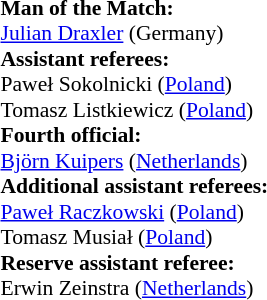<table style="width:100%; font-size:90%;">
<tr>
<td><br><strong>Man of the Match:</strong>
<br><a href='#'>Julian Draxler</a> (Germany)<br><strong>Assistant referees:</strong>
<br>Paweł Sokolnicki (<a href='#'>Poland</a>)
<br>Tomasz Listkiewicz (<a href='#'>Poland</a>)
<br><strong>Fourth official:</strong>
<br><a href='#'>Björn Kuipers</a> (<a href='#'>Netherlands</a>)
<br><strong>Additional assistant referees:</strong>
<br><a href='#'>Paweł Raczkowski</a> (<a href='#'>Poland</a>)
<br>Tomasz Musiał (<a href='#'>Poland</a>)
<br><strong>Reserve assistant referee:</strong>
<br>Erwin Zeinstra (<a href='#'>Netherlands</a>)</td>
</tr>
</table>
